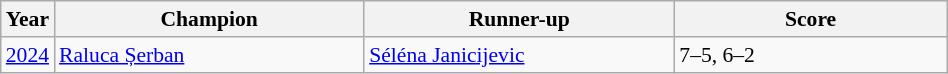<table class="wikitable" style="font-size:90%">
<tr>
<th>Year</th>
<th width="200">Champion</th>
<th width="200">Runner-up</th>
<th width="175">Score</th>
</tr>
<tr>
<td><a href='#'>2024</a></td>
<td> <a href='#'>Raluca Șerban</a></td>
<td> <a href='#'>Séléna Janicijevic</a></td>
<td>7–5, 6–2</td>
</tr>
</table>
